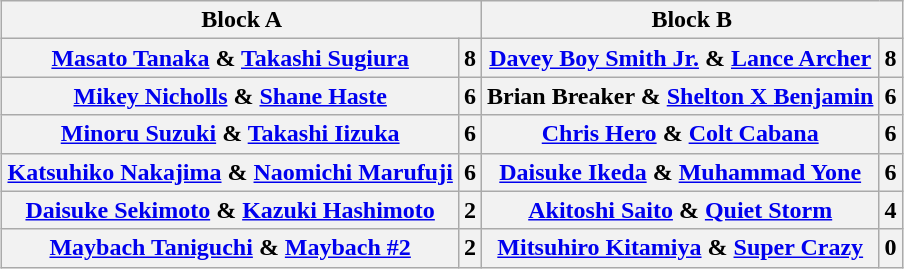<table class="wikitable" style="margin: 1em auto 1em auto;text-align:center">
<tr>
<th colspan="2">Block A</th>
<th colspan="2">Block B</th>
</tr>
<tr>
<th><a href='#'>Masato Tanaka</a> & <a href='#'>Takashi Sugiura</a></th>
<th>8</th>
<th><a href='#'>Davey Boy Smith Jr.</a> & <a href='#'>Lance Archer</a> </th>
<th>8</th>
</tr>
<tr>
<th><a href='#'>Mikey Nicholls</a> & <a href='#'>Shane Haste</a></th>
<th>6</th>
<th>Brian Breaker & <a href='#'>Shelton X Benjamin</a></th>
<th>6</th>
</tr>
<tr>
<th><a href='#'>Minoru Suzuki</a> & <a href='#'>Takashi Iizuka</a></th>
<th>6</th>
<th><a href='#'>Chris Hero</a> & <a href='#'>Colt Cabana</a></th>
<th>6</th>
</tr>
<tr>
<th><a href='#'>Katsuhiko Nakajima</a> & <a href='#'>Naomichi Marufuji</a></th>
<th>6</th>
<th><a href='#'>Daisuke Ikeda</a> & <a href='#'>Muhammad Yone</a></th>
<th>6</th>
</tr>
<tr>
<th><a href='#'>Daisuke Sekimoto</a> & <a href='#'>Kazuki Hashimoto</a></th>
<th>2</th>
<th><a href='#'>Akitoshi Saito</a> & <a href='#'>Quiet Storm</a></th>
<th>4</th>
</tr>
<tr>
<th><a href='#'>Maybach Taniguchi</a> & <a href='#'>Maybach #2</a></th>
<th>2</th>
<th><a href='#'>Mitsuhiro Kitamiya</a> & <a href='#'>Super Crazy</a></th>
<th>0</th>
</tr>
</table>
